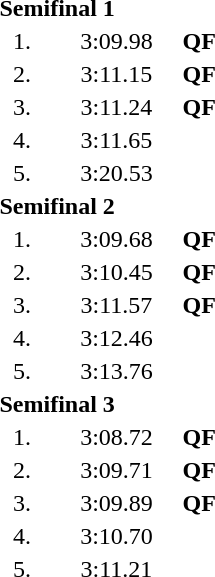<table style="text-align:center">
<tr>
<td colspan=4 align=left><strong>Semifinal 1</strong></td>
</tr>
<tr>
<td width=30>1.</td>
<td align=left></td>
<td width=80>3:09.98</td>
<td><strong>QF</strong></td>
</tr>
<tr>
<td>2.</td>
<td align=left></td>
<td>3:11.15</td>
<td><strong>QF</strong></td>
</tr>
<tr>
<td>3.</td>
<td align=left></td>
<td>3:11.24</td>
<td><strong>QF</strong></td>
</tr>
<tr>
<td>4.</td>
<td align=left></td>
<td>3:11.65</td>
<td></td>
</tr>
<tr>
<td>5.</td>
<td align=left></td>
<td>3:20.53</td>
<td></td>
</tr>
<tr>
<td colspan=4 align=left><strong>Semifinal 2</strong></td>
</tr>
<tr>
<td>1.</td>
<td align=left></td>
<td>3:09.68</td>
<td><strong>QF</strong></td>
</tr>
<tr>
<td>2.</td>
<td align=left></td>
<td>3:10.45</td>
<td><strong>QF</strong></td>
</tr>
<tr>
<td>3.</td>
<td align=left></td>
<td>3:11.57</td>
<td><strong>QF</strong></td>
</tr>
<tr>
<td>4.</td>
<td align=left></td>
<td>3:12.46</td>
<td></td>
</tr>
<tr>
<td>5.</td>
<td align=left></td>
<td>3:13.76</td>
<td></td>
</tr>
<tr>
<td colspan=4 align=left><strong>Semifinal 3</strong></td>
</tr>
<tr>
<td>1.</td>
<td align=left></td>
<td>3:08.72</td>
<td><strong>QF</strong></td>
</tr>
<tr>
<td>2.</td>
<td align=left></td>
<td>3:09.71</td>
<td><strong>QF</strong></td>
</tr>
<tr>
<td>3.</td>
<td align=left></td>
<td>3:09.89</td>
<td><strong>QF</strong></td>
</tr>
<tr>
<td>4.</td>
<td align=left></td>
<td>3:10.70</td>
<td></td>
</tr>
<tr>
<td>5.</td>
<td align=left></td>
<td>3:11.21</td>
<td></td>
</tr>
</table>
